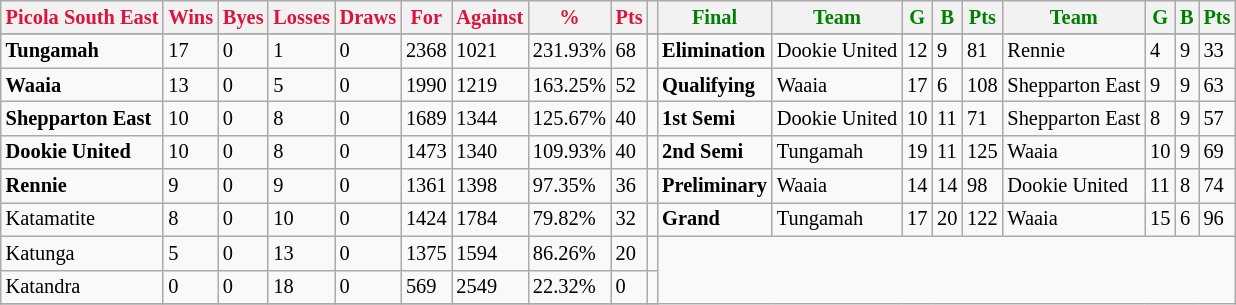<table style="font-size: 85%; text-align: left;" class="wikitable">
<tr>
<th style="color:crimson">Picola South East</th>
<th style="color:crimson">Wins</th>
<th style="color:crimson">Byes</th>
<th style="color:crimson">Losses</th>
<th style="color:crimson">Draws</th>
<th style="color:crimson">For</th>
<th style="color:crimson">Against</th>
<th style="color:crimson">%</th>
<th style="color:crimson">Pts</th>
<th></th>
<th style="color:green">Final</th>
<th style="color:green">Team</th>
<th style="color:green">G</th>
<th style="color:green">B</th>
<th style="color:green">Pts</th>
<th style="color:green">Team</th>
<th style="color:green">G</th>
<th style="color:green">B</th>
<th style="color:green">Pts</th>
</tr>
<tr>
</tr>
<tr>
</tr>
<tr>
<td><strong>	Tungamah	</strong></td>
<td>17</td>
<td>0</td>
<td>1</td>
<td>0</td>
<td>2368</td>
<td>1021</td>
<td>231.93%</td>
<td>68</td>
<td></td>
<td><strong>Elimination</strong></td>
<td>Dookie United</td>
<td>12</td>
<td>9</td>
<td>81</td>
<td>Rennie</td>
<td>4</td>
<td>9</td>
<td>33</td>
</tr>
<tr>
<td><strong>	Waaia	</strong></td>
<td>13</td>
<td>0</td>
<td>5</td>
<td>0</td>
<td>1990</td>
<td>1219</td>
<td>163.25%</td>
<td>52</td>
<td></td>
<td><strong>Qualifying</strong></td>
<td>Waaia</td>
<td>17</td>
<td>6</td>
<td>108</td>
<td>Shepparton East</td>
<td>9</td>
<td>9</td>
<td>63</td>
</tr>
<tr>
<td><strong>	Shepparton East	</strong></td>
<td>10</td>
<td>0</td>
<td>8</td>
<td>0</td>
<td>1689</td>
<td>1344</td>
<td>125.67%</td>
<td>40</td>
<td></td>
<td><strong>1st Semi</strong></td>
<td>Dookie United</td>
<td>10</td>
<td>11</td>
<td>71</td>
<td>Shepparton East</td>
<td>8</td>
<td>9</td>
<td>57</td>
</tr>
<tr>
<td><strong>	Dookie United	</strong></td>
<td>10</td>
<td>0</td>
<td>8</td>
<td>0</td>
<td>1473</td>
<td>1340</td>
<td>109.93%</td>
<td>40</td>
<td></td>
<td><strong>2nd Semi</strong></td>
<td>Tungamah</td>
<td>19</td>
<td>11</td>
<td>125</td>
<td>Waaia</td>
<td>10</td>
<td>9</td>
<td>69</td>
</tr>
<tr>
<td><strong>	Rennie	</strong></td>
<td>9</td>
<td>0</td>
<td>9</td>
<td>0</td>
<td>1361</td>
<td>1398</td>
<td>97.35%</td>
<td>36</td>
<td></td>
<td><strong>Preliminary</strong></td>
<td>Waaia</td>
<td>14</td>
<td>14</td>
<td>98</td>
<td>Dookie United</td>
<td>11</td>
<td>8</td>
<td>74</td>
</tr>
<tr>
<td>Katamatite</td>
<td>8</td>
<td>0</td>
<td>10</td>
<td>0</td>
<td>1424</td>
<td>1784</td>
<td>79.82%</td>
<td>32</td>
<td></td>
<td><strong>Grand</strong></td>
<td>Tungamah</td>
<td>17</td>
<td>20</td>
<td>122</td>
<td>Waaia</td>
<td>15</td>
<td>6</td>
<td>96</td>
</tr>
<tr>
<td>Katunga</td>
<td>5</td>
<td>0</td>
<td>13</td>
<td>0</td>
<td>1375</td>
<td>1594</td>
<td>86.26%</td>
<td>20</td>
<td></td>
</tr>
<tr>
<td>Katandra</td>
<td>0</td>
<td>0</td>
<td>18</td>
<td>0</td>
<td>569</td>
<td>2549</td>
<td>22.32%</td>
<td>0</td>
<td></td>
</tr>
<tr>
</tr>
</table>
